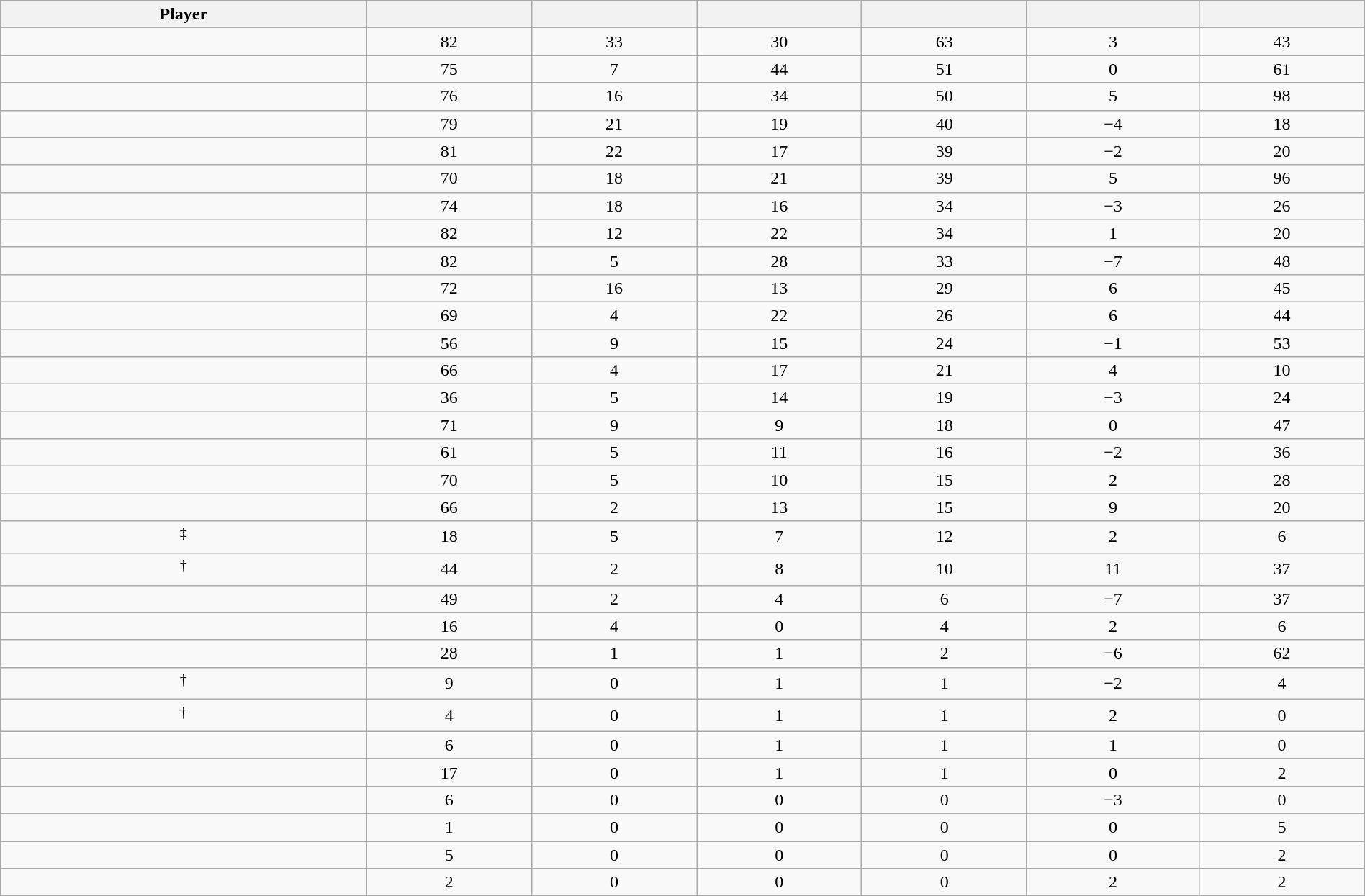<table class="wikitable sortable" style="width:100%; text-align:center;">
<tr>
<th>Player</th>
<th></th>
<th></th>
<th></th>
<th></th>
<th data-sort-type="number"></th>
<th></th>
</tr>
<tr>
<td></td>
<td>82</td>
<td>33</td>
<td>30</td>
<td>63</td>
<td>3</td>
<td>43</td>
</tr>
<tr>
<td></td>
<td>75</td>
<td>7</td>
<td>44</td>
<td>51</td>
<td>0</td>
<td>61</td>
</tr>
<tr>
<td></td>
<td>76</td>
<td>16</td>
<td>34</td>
<td>50</td>
<td>5</td>
<td>98</td>
</tr>
<tr>
<td></td>
<td>79</td>
<td>21</td>
<td>19</td>
<td>40</td>
<td>−4</td>
<td>18</td>
</tr>
<tr>
<td></td>
<td>81</td>
<td>22</td>
<td>17</td>
<td>39</td>
<td>−2</td>
<td>20</td>
</tr>
<tr>
<td></td>
<td>70</td>
<td>18</td>
<td>21</td>
<td>39</td>
<td>5</td>
<td>96</td>
</tr>
<tr>
<td></td>
<td>74</td>
<td>18</td>
<td>16</td>
<td>34</td>
<td>−3</td>
<td>26</td>
</tr>
<tr>
<td></td>
<td>82</td>
<td>12</td>
<td>22</td>
<td>34</td>
<td>1</td>
<td>20</td>
</tr>
<tr>
<td></td>
<td>82</td>
<td>5</td>
<td>28</td>
<td>33</td>
<td>−7</td>
<td>48</td>
</tr>
<tr>
<td></td>
<td>72</td>
<td>16</td>
<td>13</td>
<td>29</td>
<td>6</td>
<td>45</td>
</tr>
<tr>
<td></td>
<td>69</td>
<td>4</td>
<td>22</td>
<td>26</td>
<td>6</td>
<td>44</td>
</tr>
<tr>
<td></td>
<td>56</td>
<td>9</td>
<td>15</td>
<td>24</td>
<td>−1</td>
<td>53</td>
</tr>
<tr>
<td></td>
<td>66</td>
<td>4</td>
<td>17</td>
<td>21</td>
<td>4</td>
<td>10</td>
</tr>
<tr>
<td></td>
<td>36</td>
<td>5</td>
<td>14</td>
<td>19</td>
<td>−3</td>
<td>24</td>
</tr>
<tr>
<td></td>
<td>71</td>
<td>9</td>
<td>9</td>
<td>18</td>
<td>0</td>
<td>47</td>
</tr>
<tr>
<td></td>
<td>61</td>
<td>5</td>
<td>11</td>
<td>16</td>
<td>−2</td>
<td>36</td>
</tr>
<tr>
<td></td>
<td>70</td>
<td>5</td>
<td>10</td>
<td>15</td>
<td>2</td>
<td>28</td>
</tr>
<tr>
<td></td>
<td>66</td>
<td>2</td>
<td>13</td>
<td>15</td>
<td>9</td>
<td>20</td>
</tr>
<tr>
<td><sup>‡</sup></td>
<td>18</td>
<td>5</td>
<td>7</td>
<td>12</td>
<td>2</td>
<td>6</td>
</tr>
<tr>
<td><sup>†</sup></td>
<td>44</td>
<td>2</td>
<td>8</td>
<td>10</td>
<td>11</td>
<td>37</td>
</tr>
<tr>
<td></td>
<td>49</td>
<td>2</td>
<td>4</td>
<td>6</td>
<td>−7</td>
<td>37</td>
</tr>
<tr>
<td></td>
<td>16</td>
<td>4</td>
<td>0</td>
<td>4</td>
<td>2</td>
<td>6</td>
</tr>
<tr>
<td></td>
<td>28</td>
<td>1</td>
<td>1</td>
<td>2</td>
<td>−6</td>
<td>62</td>
</tr>
<tr>
<td><sup>†</sup></td>
<td>9</td>
<td>0</td>
<td>1</td>
<td>1</td>
<td>−2</td>
<td>4</td>
</tr>
<tr>
<td><sup>†</sup></td>
<td>4</td>
<td>0</td>
<td>1</td>
<td>1</td>
<td>2</td>
<td>0</td>
</tr>
<tr>
<td></td>
<td>6</td>
<td>0</td>
<td>1</td>
<td>1</td>
<td>1</td>
<td>0</td>
</tr>
<tr>
<td></td>
<td>17</td>
<td>0</td>
<td>1</td>
<td>1</td>
<td>0</td>
<td>2</td>
</tr>
<tr>
<td></td>
<td>6</td>
<td>0</td>
<td>0</td>
<td>0</td>
<td>−3</td>
<td>0</td>
</tr>
<tr>
<td></td>
<td>1</td>
<td>0</td>
<td>0</td>
<td>0</td>
<td>0</td>
<td>5</td>
</tr>
<tr>
<td></td>
<td>5</td>
<td>0</td>
<td>0</td>
<td>0</td>
<td>0</td>
<td>2</td>
</tr>
<tr>
<td></td>
<td>2</td>
<td>0</td>
<td>0</td>
<td>0</td>
<td>2</td>
<td>2</td>
</tr>
</table>
